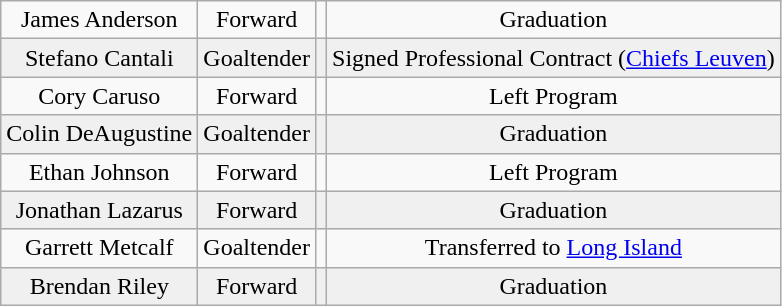<table class="wikitable">
<tr align="center" bgcolor="">
<td>James Anderson</td>
<td>Forward</td>
<td></td>
<td>Graduation</td>
</tr>
<tr align="center" bgcolor="f0f0f0">
<td>Stefano Cantali</td>
<td>Goaltender</td>
<td></td>
<td>Signed Professional Contract (<a href='#'>Chiefs Leuven</a>)</td>
</tr>
<tr align="center" bgcolor="">
<td>Cory Caruso</td>
<td>Forward</td>
<td></td>
<td>Left Program</td>
</tr>
<tr align="center" bgcolor="f0f0f0">
<td>Colin DeAugustine</td>
<td>Goaltender</td>
<td></td>
<td>Graduation</td>
</tr>
<tr align="center" bgcolor="">
<td>Ethan Johnson</td>
<td>Forward</td>
<td></td>
<td>Left Program</td>
</tr>
<tr align="center" bgcolor="f0f0f0">
<td>Jonathan Lazarus</td>
<td>Forward</td>
<td></td>
<td>Graduation</td>
</tr>
<tr align="center" bgcolor="">
<td>Garrett Metcalf</td>
<td>Goaltender</td>
<td></td>
<td>Transferred to <a href='#'>Long Island</a></td>
</tr>
<tr align="center" bgcolor="f0f0f0">
<td>Brendan Riley</td>
<td>Forward</td>
<td></td>
<td>Graduation</td>
</tr>
</table>
